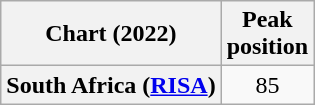<table class="wikitable plainrowheaders" style="text-align:center">
<tr>
<th scope="col">Chart (2022)</th>
<th scope="col">Peak<br>position</th>
</tr>
<tr>
<th scope="row">South Africa (<a href='#'>RISA</a>)</th>
<td>85</td>
</tr>
</table>
